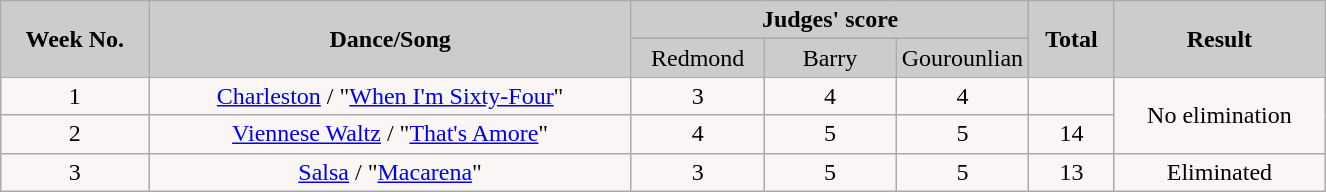<table class="wikitable collapsible">
<tr>
<th rowspan="2" style="background:#ccc; text-align:Center;"><strong>Week No.</strong></th>
<th rowspan="2" style="background:#ccc; text-align:Center;"><strong>Dance/Song</strong></th>
<th colspan="3" style="background:#ccc; text-align:Center;"><strong>Judges' score</strong></th>
<th rowspan="2" style="background:#ccc; text-align:Center;"><strong>Total</strong></th>
<th rowspan="2" style="background:#ccc; text-align:Center;"><strong>Result</strong></th>
</tr>
<tr style="text-align:center; background:#ccc;">
<td style="width:10%; ">Redmond</td>
<td style="width:10%; ">Barry</td>
<td style="width:10%; ">Gourounlian</td>
</tr>
<tr style="text-align:center; background:#faf6f6;">
<td>1</td>
<td><a href='#'>Charleston</a> / "<a href='#'>When I'm Sixty-Four</a>"</td>
<td>3</td>
<td>4</td>
<td>4</td>
<td></td>
<td rowspan="2">No elimination</td>
</tr>
<tr style="text-align:center; background:#faf6f6;">
<td>2</td>
<td><a href='#'>Viennese Waltz</a> / "<a href='#'>That's Amore</a>"</td>
<td>4</td>
<td>5</td>
<td>5</td>
<td>14</td>
</tr>
<tr style="text-align:center; background:#faf6f6;">
<td>3</td>
<td><a href='#'>Salsa</a> / "<a href='#'>Macarena</a>"</td>
<td>3</td>
<td>5</td>
<td>5</td>
<td>13</td>
<td>Eliminated</td>
</tr>
</table>
